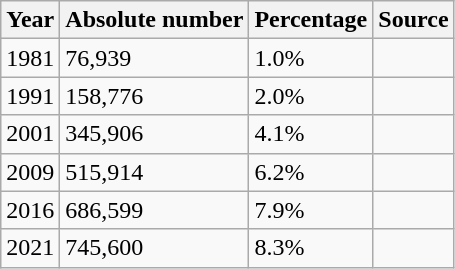<table class="wikitable">
<tr>
<th>Year</th>
<th>Absolute number</th>
<th>Percentage</th>
<th>Source</th>
</tr>
<tr>
<td>1981</td>
<td>76,939</td>
<td>1.0%</td>
<td></td>
</tr>
<tr>
<td>1991</td>
<td>158,776</td>
<td>2.0%</td>
<td></td>
</tr>
<tr>
<td>2001</td>
<td>345,906</td>
<td>4.1%</td>
<td></td>
</tr>
<tr>
<td>2009</td>
<td>515,914</td>
<td>6.2%</td>
<td></td>
</tr>
<tr>
<td>2016</td>
<td>686,599</td>
<td>7.9%</td>
<td></td>
</tr>
<tr>
<td>2021</td>
<td>745,600</td>
<td>8.3%</td>
<td></td>
</tr>
</table>
